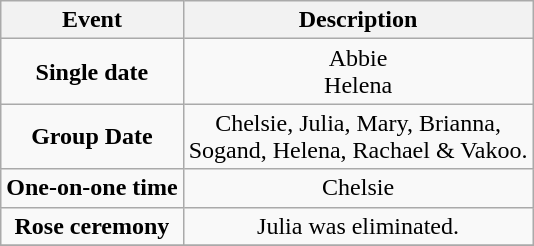<table class="wikitable sortable" style="text-align:center;">
<tr>
<th>Event</th>
<th>Description</th>
</tr>
<tr>
<td><strong>Single date</strong></td>
<td>Abbie<br>Helena</td>
</tr>
<tr>
<td><strong>Group Date</strong></td>
<td>Chelsie, Julia, Mary, Brianna,<br>Sogand, Helena, Rachael & Vakoo.</td>
</tr>
<tr>
<td><strong>One-on-one time</strong></td>
<td>Chelsie</td>
</tr>
<tr>
<td><strong>Rose ceremony</strong></td>
<td>Julia was eliminated.</td>
</tr>
<tr>
</tr>
</table>
